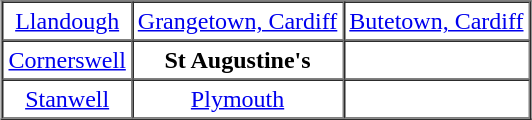<table border=1 cellpadding=3 cellspacing=0 align=center style="text-align:center;">
<tr>
<td><a href='#'>Llandough</a></td>
<td><a href='#'>Grangetown, Cardiff</a></td>
<td><a href='#'>Butetown, Cardiff</a></td>
</tr>
<tr>
<td><a href='#'>Cornerswell</a></td>
<td><strong>St Augustine's</strong></td>
<td></td>
</tr>
<tr>
<td><a href='#'>Stanwell</a></td>
<td><a href='#'>Plymouth</a></td>
<td></td>
</tr>
</table>
